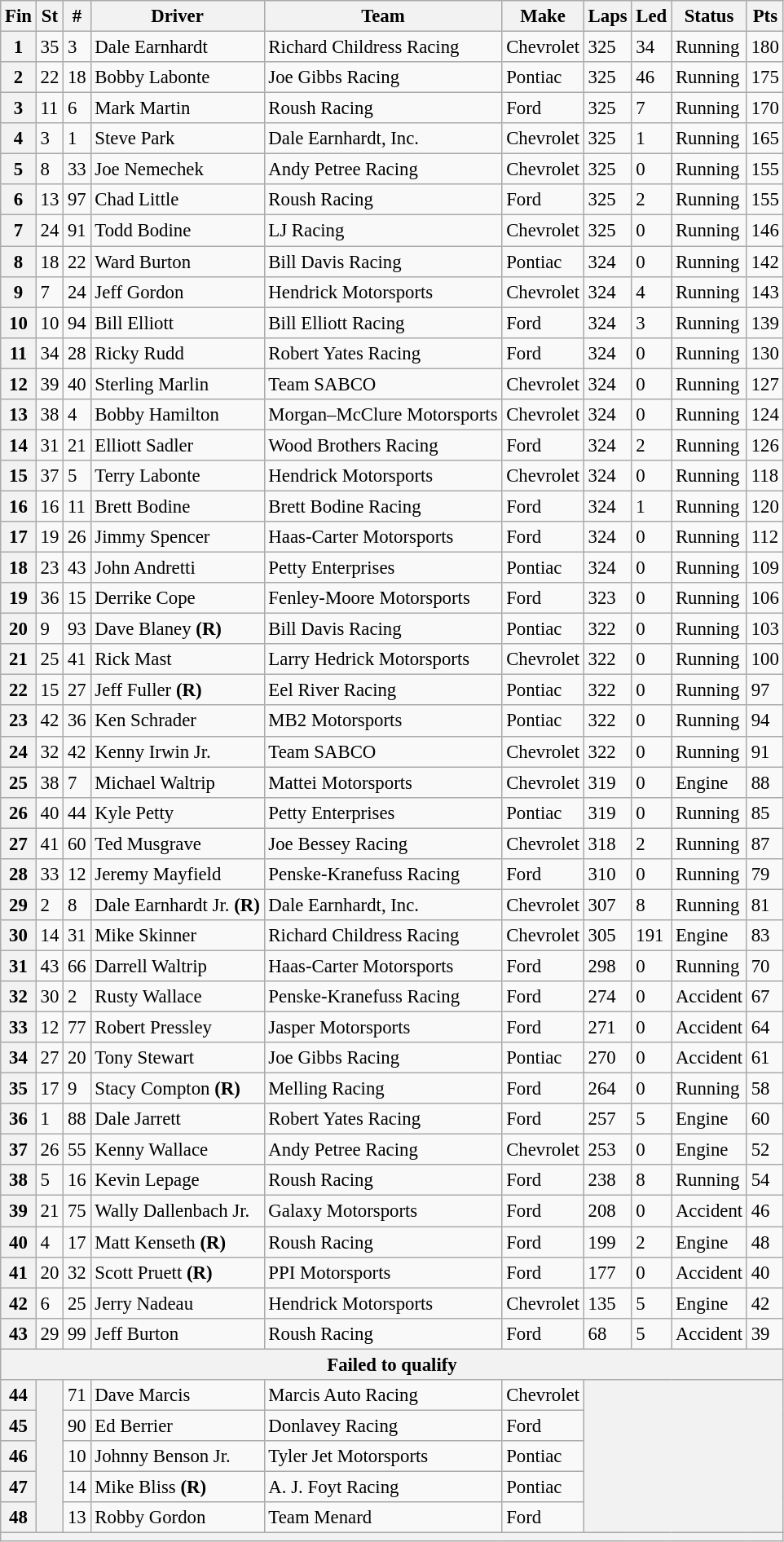<table class="wikitable" style="font-size:95%">
<tr>
<th>Fin</th>
<th>St</th>
<th>#</th>
<th>Driver</th>
<th>Team</th>
<th>Make</th>
<th>Laps</th>
<th>Led</th>
<th>Status</th>
<th>Pts</th>
</tr>
<tr>
<th>1</th>
<td>35</td>
<td>3</td>
<td>Dale Earnhardt</td>
<td>Richard Childress Racing</td>
<td>Chevrolet</td>
<td>325</td>
<td>34</td>
<td>Running</td>
<td>180</td>
</tr>
<tr>
<th>2</th>
<td>22</td>
<td>18</td>
<td>Bobby Labonte</td>
<td>Joe Gibbs Racing</td>
<td>Pontiac</td>
<td>325</td>
<td>46</td>
<td>Running</td>
<td>175</td>
</tr>
<tr>
<th>3</th>
<td>11</td>
<td>6</td>
<td>Mark Martin</td>
<td>Roush Racing</td>
<td>Ford</td>
<td>325</td>
<td>7</td>
<td>Running</td>
<td>170</td>
</tr>
<tr>
<th>4</th>
<td>3</td>
<td>1</td>
<td>Steve Park</td>
<td>Dale Earnhardt, Inc.</td>
<td>Chevrolet</td>
<td>325</td>
<td>1</td>
<td>Running</td>
<td>165</td>
</tr>
<tr>
<th>5</th>
<td>8</td>
<td>33</td>
<td>Joe Nemechek</td>
<td>Andy Petree Racing</td>
<td>Chevrolet</td>
<td>325</td>
<td>0</td>
<td>Running</td>
<td>155</td>
</tr>
<tr>
<th>6</th>
<td>13</td>
<td>97</td>
<td>Chad Little</td>
<td>Roush Racing</td>
<td>Ford</td>
<td>325</td>
<td>2</td>
<td>Running</td>
<td>155</td>
</tr>
<tr>
<th>7</th>
<td>24</td>
<td>91</td>
<td>Todd Bodine</td>
<td>LJ Racing</td>
<td>Chevrolet</td>
<td>325</td>
<td>0</td>
<td>Running</td>
<td>146</td>
</tr>
<tr>
<th>8</th>
<td>18</td>
<td>22</td>
<td>Ward Burton</td>
<td>Bill Davis Racing</td>
<td>Pontiac</td>
<td>324</td>
<td>0</td>
<td>Running</td>
<td>142</td>
</tr>
<tr>
<th>9</th>
<td>7</td>
<td>24</td>
<td>Jeff Gordon</td>
<td>Hendrick Motorsports</td>
<td>Chevrolet</td>
<td>324</td>
<td>4</td>
<td>Running</td>
<td>143</td>
</tr>
<tr>
<th>10</th>
<td>10</td>
<td>94</td>
<td>Bill Elliott</td>
<td>Bill Elliott Racing</td>
<td>Ford</td>
<td>324</td>
<td>3</td>
<td>Running</td>
<td>139</td>
</tr>
<tr>
<th>11</th>
<td>34</td>
<td>28</td>
<td>Ricky Rudd</td>
<td>Robert Yates Racing</td>
<td>Ford</td>
<td>324</td>
<td>0</td>
<td>Running</td>
<td>130</td>
</tr>
<tr>
<th>12</th>
<td>39</td>
<td>40</td>
<td>Sterling Marlin</td>
<td>Team SABCO</td>
<td>Chevrolet</td>
<td>324</td>
<td>0</td>
<td>Running</td>
<td>127</td>
</tr>
<tr>
<th>13</th>
<td>38</td>
<td>4</td>
<td>Bobby Hamilton</td>
<td>Morgan–McClure Motorsports</td>
<td>Chevrolet</td>
<td>324</td>
<td>0</td>
<td>Running</td>
<td>124</td>
</tr>
<tr>
<th>14</th>
<td>31</td>
<td>21</td>
<td>Elliott Sadler</td>
<td>Wood Brothers Racing</td>
<td>Ford</td>
<td>324</td>
<td>2</td>
<td>Running</td>
<td>126</td>
</tr>
<tr>
<th>15</th>
<td>37</td>
<td>5</td>
<td>Terry Labonte</td>
<td>Hendrick Motorsports</td>
<td>Chevrolet</td>
<td>324</td>
<td>0</td>
<td>Running</td>
<td>118</td>
</tr>
<tr>
<th>16</th>
<td>16</td>
<td>11</td>
<td>Brett Bodine</td>
<td>Brett Bodine Racing</td>
<td>Ford</td>
<td>324</td>
<td>1</td>
<td>Running</td>
<td>120</td>
</tr>
<tr>
<th>17</th>
<td>19</td>
<td>26</td>
<td>Jimmy Spencer</td>
<td>Haas-Carter Motorsports</td>
<td>Ford</td>
<td>324</td>
<td>0</td>
<td>Running</td>
<td>112</td>
</tr>
<tr>
<th>18</th>
<td>23</td>
<td>43</td>
<td>John Andretti</td>
<td>Petty Enterprises</td>
<td>Pontiac</td>
<td>324</td>
<td>0</td>
<td>Running</td>
<td>109</td>
</tr>
<tr>
<th>19</th>
<td>36</td>
<td>15</td>
<td>Derrike Cope</td>
<td>Fenley-Moore Motorsports</td>
<td>Ford</td>
<td>323</td>
<td>0</td>
<td>Running</td>
<td>106</td>
</tr>
<tr>
<th>20</th>
<td>9</td>
<td>93</td>
<td>Dave Blaney <strong>(R)</strong></td>
<td>Bill Davis Racing</td>
<td>Pontiac</td>
<td>322</td>
<td>0</td>
<td>Running</td>
<td>103</td>
</tr>
<tr>
<th>21</th>
<td>25</td>
<td>41</td>
<td>Rick Mast</td>
<td>Larry Hedrick Motorsports</td>
<td>Chevrolet</td>
<td>322</td>
<td>0</td>
<td>Running</td>
<td>100</td>
</tr>
<tr>
<th>22</th>
<td>15</td>
<td>27</td>
<td>Jeff Fuller <strong>(R)</strong></td>
<td>Eel River Racing</td>
<td>Pontiac</td>
<td>322</td>
<td>0</td>
<td>Running</td>
<td>97</td>
</tr>
<tr>
<th>23</th>
<td>42</td>
<td>36</td>
<td>Ken Schrader</td>
<td>MB2 Motorsports</td>
<td>Pontiac</td>
<td>322</td>
<td>0</td>
<td>Running</td>
<td>94</td>
</tr>
<tr>
<th>24</th>
<td>32</td>
<td>42</td>
<td>Kenny Irwin Jr.</td>
<td>Team SABCO</td>
<td>Chevrolet</td>
<td>322</td>
<td>0</td>
<td>Running</td>
<td>91</td>
</tr>
<tr>
<th>25</th>
<td>38</td>
<td>7</td>
<td>Michael Waltrip</td>
<td>Mattei Motorsports</td>
<td>Chevrolet</td>
<td>319</td>
<td>0</td>
<td>Engine</td>
<td>88</td>
</tr>
<tr>
<th>26</th>
<td>40</td>
<td>44</td>
<td>Kyle Petty</td>
<td>Petty Enterprises</td>
<td>Pontiac</td>
<td>319</td>
<td>0</td>
<td>Running</td>
<td>85</td>
</tr>
<tr>
<th>27</th>
<td>41</td>
<td>60</td>
<td>Ted Musgrave</td>
<td>Joe Bessey Racing</td>
<td>Chevrolet</td>
<td>318</td>
<td>2</td>
<td>Running</td>
<td>87</td>
</tr>
<tr>
<th>28</th>
<td>33</td>
<td>12</td>
<td>Jeremy Mayfield</td>
<td>Penske-Kranefuss Racing</td>
<td>Ford</td>
<td>310</td>
<td>0</td>
<td>Running</td>
<td>79</td>
</tr>
<tr>
<th>29</th>
<td>2</td>
<td>8</td>
<td>Dale Earnhardt Jr. <strong>(R)</strong></td>
<td>Dale Earnhardt, Inc.</td>
<td>Chevrolet</td>
<td>307</td>
<td>8</td>
<td>Running</td>
<td>81</td>
</tr>
<tr>
<th>30</th>
<td>14</td>
<td>31</td>
<td>Mike Skinner</td>
<td>Richard Childress Racing</td>
<td>Chevrolet</td>
<td>305</td>
<td>191</td>
<td>Engine</td>
<td>83</td>
</tr>
<tr>
<th>31</th>
<td>43</td>
<td>66</td>
<td>Darrell Waltrip</td>
<td>Haas-Carter Motorsports</td>
<td>Ford</td>
<td>298</td>
<td>0</td>
<td>Running</td>
<td>70</td>
</tr>
<tr>
<th>32</th>
<td>30</td>
<td>2</td>
<td>Rusty Wallace</td>
<td>Penske-Kranefuss Racing</td>
<td>Ford</td>
<td>274</td>
<td>0</td>
<td>Accident</td>
<td>67</td>
</tr>
<tr>
<th>33</th>
<td>12</td>
<td>77</td>
<td>Robert Pressley</td>
<td>Jasper Motorsports</td>
<td>Ford</td>
<td>271</td>
<td>0</td>
<td>Accident</td>
<td>64</td>
</tr>
<tr>
<th>34</th>
<td>27</td>
<td>20</td>
<td>Tony Stewart</td>
<td>Joe Gibbs Racing</td>
<td>Pontiac</td>
<td>270</td>
<td>0</td>
<td>Accident</td>
<td>61</td>
</tr>
<tr>
<th>35</th>
<td>17</td>
<td>9</td>
<td>Stacy Compton <strong>(R)</strong></td>
<td>Melling Racing</td>
<td>Ford</td>
<td>264</td>
<td>0</td>
<td>Running</td>
<td>58</td>
</tr>
<tr>
<th>36</th>
<td>1</td>
<td>88</td>
<td>Dale Jarrett</td>
<td>Robert Yates Racing</td>
<td>Ford</td>
<td>257</td>
<td>5</td>
<td>Engine</td>
<td>60</td>
</tr>
<tr>
<th>37</th>
<td>26</td>
<td>55</td>
<td>Kenny Wallace</td>
<td>Andy Petree Racing</td>
<td>Chevrolet</td>
<td>253</td>
<td>0</td>
<td>Engine</td>
<td>52</td>
</tr>
<tr>
<th>38</th>
<td>5</td>
<td>16</td>
<td>Kevin Lepage</td>
<td>Roush Racing</td>
<td>Ford</td>
<td>238</td>
<td>8</td>
<td>Running</td>
<td>54</td>
</tr>
<tr>
<th>39</th>
<td>21</td>
<td>75</td>
<td>Wally Dallenbach Jr.</td>
<td>Galaxy Motorsports</td>
<td>Ford</td>
<td>208</td>
<td>0</td>
<td>Accident</td>
<td>46</td>
</tr>
<tr>
<th>40</th>
<td>4</td>
<td>17</td>
<td>Matt Kenseth <strong>(R)</strong></td>
<td>Roush Racing</td>
<td>Ford</td>
<td>199</td>
<td>2</td>
<td>Engine</td>
<td>48</td>
</tr>
<tr>
<th>41</th>
<td>20</td>
<td>32</td>
<td>Scott Pruett <strong>(R)</strong></td>
<td>PPI Motorsports</td>
<td>Ford</td>
<td>177</td>
<td>0</td>
<td>Accident</td>
<td>40</td>
</tr>
<tr>
<th>42</th>
<td>6</td>
<td>25</td>
<td>Jerry Nadeau</td>
<td>Hendrick Motorsports</td>
<td>Chevrolet</td>
<td>135</td>
<td>5</td>
<td>Engine</td>
<td>42</td>
</tr>
<tr>
<th>43</th>
<td>29</td>
<td>99</td>
<td>Jeff Burton</td>
<td>Roush Racing</td>
<td>Ford</td>
<td>68</td>
<td>5</td>
<td>Accident</td>
<td>39</td>
</tr>
<tr>
<th colspan="10">Failed to qualify</th>
</tr>
<tr>
<th>44</th>
<th rowspan="5"></th>
<td>71</td>
<td>Dave Marcis</td>
<td>Marcis Auto Racing</td>
<td>Chevrolet</td>
<th colspan="4" rowspan="5"></th>
</tr>
<tr>
<th>45</th>
<td>90</td>
<td>Ed Berrier</td>
<td>Donlavey Racing</td>
<td>Ford</td>
</tr>
<tr>
<th>46</th>
<td>10</td>
<td>Johnny Benson Jr.</td>
<td>Tyler Jet Motorsports</td>
<td>Pontiac</td>
</tr>
<tr>
<th>47</th>
<td>14</td>
<td>Mike Bliss <strong>(R)</strong></td>
<td>A. J. Foyt Racing</td>
<td>Pontiac</td>
</tr>
<tr>
<th>48</th>
<td>13</td>
<td>Robby Gordon</td>
<td>Team Menard</td>
<td>Ford</td>
</tr>
<tr>
<th colspan="10"></th>
</tr>
</table>
